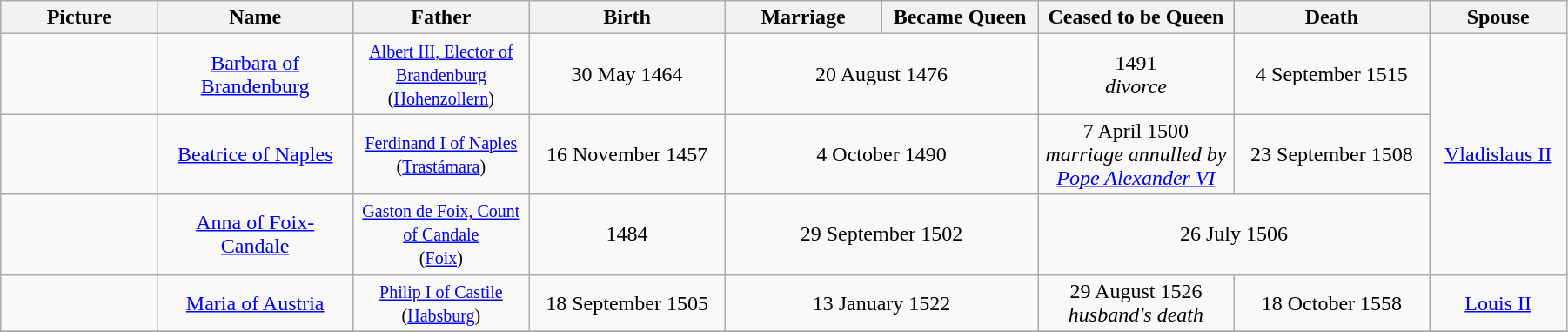<table width=95% class="wikitable">
<tr>
<th width = "8%">Picture</th>
<th width = "10%">Name</th>
<th width = "9%">Father</th>
<th width = "10%">Birth</th>
<th width = "8%">Marriage</th>
<th width = "8%">Became Queen</th>
<th width = "10%">Ceased to be Queen</th>
<th width = "10%">Death</th>
<th width = "7%">Spouse</th>
</tr>
<tr>
<td align="center"></td>
<td align="center"><a href='#'>Barbara of Brandenburg</a></td>
<td align="center"><small><a href='#'>Albert III, Elector of Brandenburg</a><br>(<a href='#'>Hohenzollern</a>)</small></td>
<td align="center">30 May 1464</td>
<td align="center" colspan="2">20 August 1476</td>
<td align="center">1491<br><em>divorce</em></td>
<td align="center">4 September 1515</td>
<td align="center" rowspan="3"><a href='#'>Vladislaus II</a></td>
</tr>
<tr>
<td align="center"></td>
<td align="center"><a href='#'>Beatrice of Naples</a></td>
<td align="center"><small><a href='#'>Ferdinand I of Naples</a><br>(<a href='#'>Trastámara</a>)</small></td>
<td align="center">16 November 1457</td>
<td align="center" colspan="2">4 October 1490</td>
<td align="center">7 April 1500<br><em>marriage annulled by <a href='#'>Pope Alexander VI</a></em></td>
<td align="center">23 September 1508</td>
</tr>
<tr>
<td align="center"></td>
<td align="center"><a href='#'>Anna of Foix-Candale</a></td>
<td align="center"><small><a href='#'>Gaston de Foix, Count of Candale</a><br>(<a href='#'>Foix</a>)</small></td>
<td align="center">1484</td>
<td align="center" colspan="2">29 September 1502</td>
<td align="center" colspan="2">26 July 1506</td>
</tr>
<tr>
<td align="center"></td>
<td align="center"><a href='#'>Maria of Austria</a></td>
<td align="center"><small><a href='#'>Philip I of Castile</a><br>(<a href='#'>Habsburg</a>)</small></td>
<td align="center">18 September 1505</td>
<td align="center" colspan="2">13 January 1522</td>
<td align="center">29 August 1526<br><em>husband's death</em></td>
<td align="center">18 October 1558</td>
<td align="center"><a href='#'>Louis II</a></td>
</tr>
<tr>
</tr>
</table>
